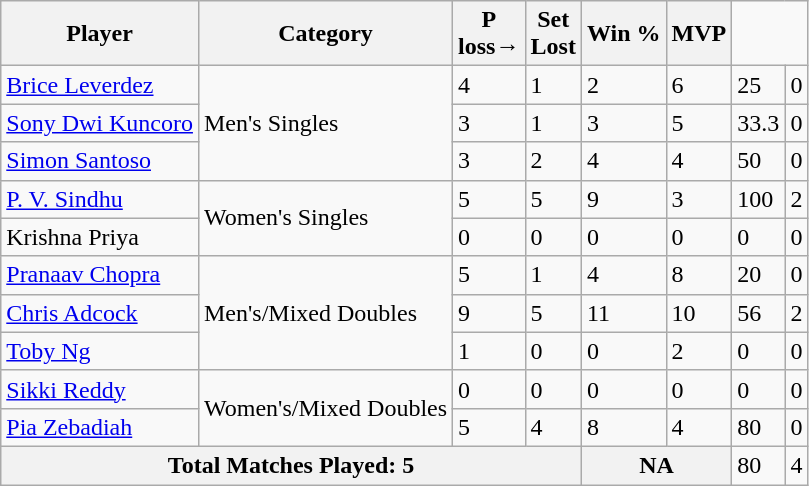<table class="wikitable">
<tr>
<th>Player</th>
<th>Category</th>
<th>P<br>loss→</th>
<th>Set<br>Lost</th>
<th>Win %</th>
<th>MVP</th>
</tr>
<tr>
<td> <a href='#'>Brice Leverdez</a></td>
<td rowspan="3">Men's Singles</td>
<td>4</td>
<td>1</td>
<td>2</td>
<td>6</td>
<td>25</td>
<td>0</td>
</tr>
<tr>
<td> <a href='#'>Sony Dwi Kuncoro</a></td>
<td>3</td>
<td>1</td>
<td>3</td>
<td>5</td>
<td>33.3</td>
<td>0</td>
</tr>
<tr>
<td> <a href='#'>Simon Santoso</a></td>
<td>3</td>
<td>2</td>
<td>4</td>
<td>4</td>
<td>50</td>
<td>0</td>
</tr>
<tr>
<td> <a href='#'>P. V. Sindhu</a></td>
<td rowspan="2">Women's Singles</td>
<td>5</td>
<td>5</td>
<td>9</td>
<td>3</td>
<td>100</td>
<td>2</td>
</tr>
<tr>
<td> Krishna Priya</td>
<td>0</td>
<td>0</td>
<td>0</td>
<td>0</td>
<td>0</td>
<td>0</td>
</tr>
<tr>
<td> <a href='#'>Pranaav Chopra</a></td>
<td rowspan="3">Men's/Mixed Doubles</td>
<td>5</td>
<td>1</td>
<td>4</td>
<td>8</td>
<td>20</td>
<td>0</td>
</tr>
<tr>
<td> <a href='#'>Chris Adcock</a></td>
<td>9</td>
<td>5</td>
<td>11</td>
<td>10</td>
<td>56</td>
<td>2</td>
</tr>
<tr>
<td> <a href='#'>Toby Ng</a></td>
<td>1</td>
<td>0</td>
<td>0</td>
<td>2</td>
<td>0</td>
<td>0</td>
</tr>
<tr>
<td> <a href='#'>Sikki Reddy</a></td>
<td rowspan="2">Women's/Mixed Doubles</td>
<td>0</td>
<td>0</td>
<td>0</td>
<td>0</td>
<td>0</td>
<td>0</td>
</tr>
<tr>
<td> <a href='#'>Pia Zebadiah</a></td>
<td>5</td>
<td>4</td>
<td>8</td>
<td>4</td>
<td>80</td>
<td>0</td>
</tr>
<tr>
<th colspan="4">Total Matches Played: 5</th>
<th colspan="2">NA</th>
<td>80</td>
<td>4</td>
</tr>
</table>
